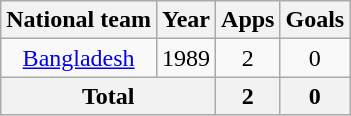<table class="wikitable" style="text-align: center;">
<tr>
<th>National team</th>
<th>Year</th>
<th>Apps</th>
<th>Goals</th>
</tr>
<tr>
<td><a href='#'>Bangladesh</a></td>
<td>1989</td>
<td>2</td>
<td>0</td>
</tr>
<tr>
<th colspan="2">Total</th>
<th>2</th>
<th>0</th>
</tr>
</table>
